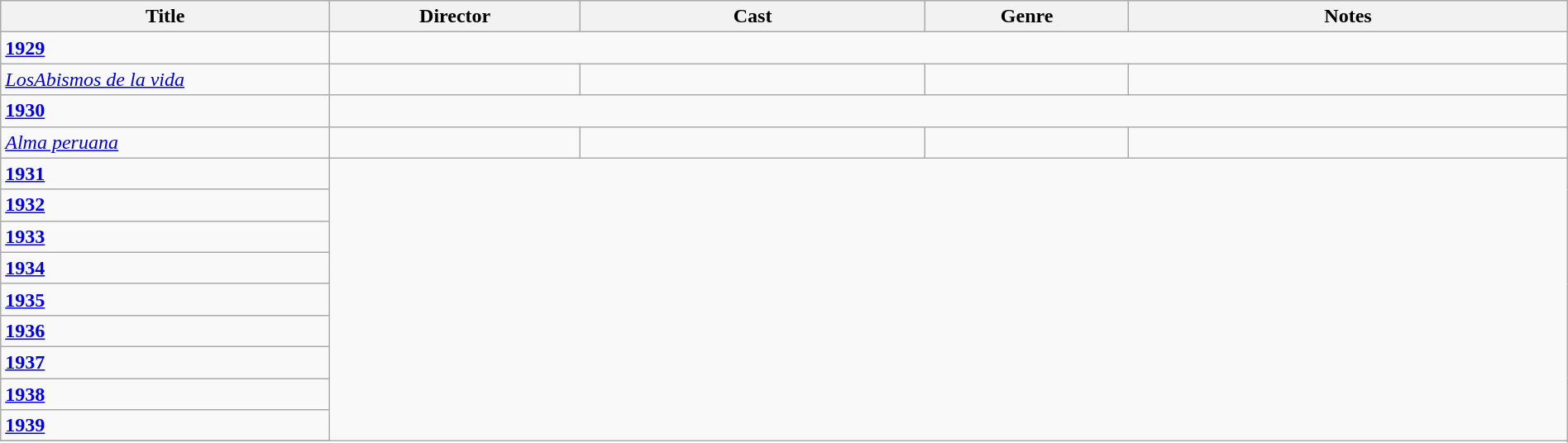<table class="wikitable" width= "100%">
<tr>
<th width=21%>Title</th>
<th width=16%>Director</th>
<th width=22%>Cast</th>
<th width=13%>Genre</th>
<th width=28%>Notes</th>
</tr>
<tr>
<td><strong><a href='#'>1929</a></strong></td>
</tr>
<tr>
<td><em><a href='#'>LosAbismos de la vida</a></em></td>
<td></td>
<td></td>
<td></td>
<td></td>
</tr>
<tr>
<td><strong><a href='#'>1930</a></strong></td>
</tr>
<tr>
<td><em><a href='#'>Alma peruana</a> </em></td>
<td></td>
<td></td>
<td></td>
<td></td>
</tr>
<tr>
<td><strong><a href='#'>1931</a></strong></td>
</tr>
<tr>
<td><strong><a href='#'>1932</a></strong></td>
</tr>
<tr>
<td><strong><a href='#'>1933</a></strong></td>
</tr>
<tr>
<td><strong><a href='#'>1934</a></strong></td>
</tr>
<tr>
<td><strong><a href='#'>1935</a></strong></td>
</tr>
<tr>
<td><strong><a href='#'>1936</a></strong></td>
</tr>
<tr>
<td><strong><a href='#'>1937</a></strong></td>
</tr>
<tr>
<td><strong><a href='#'>1938</a></strong></td>
</tr>
<tr>
<td><strong><a href='#'>1939</a></strong></td>
</tr>
<tr>
</tr>
</table>
